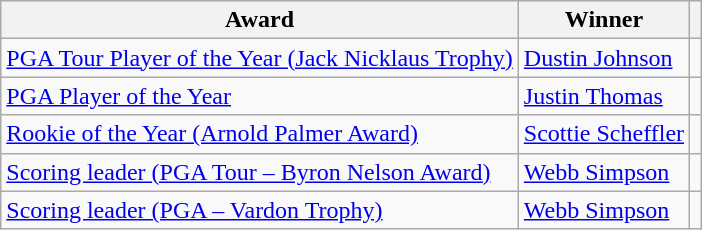<table class="wikitable">
<tr>
<th>Award</th>
<th>Winner</th>
<th></th>
</tr>
<tr>
<td><a href='#'>PGA Tour Player of the Year (Jack Nicklaus Trophy)</a></td>
<td> <a href='#'>Dustin Johnson</a></td>
<td></td>
</tr>
<tr>
<td><a href='#'>PGA Player of the Year</a></td>
<td> <a href='#'>Justin Thomas</a></td>
<td></td>
</tr>
<tr>
<td><a href='#'>Rookie of the Year (Arnold Palmer Award)</a></td>
<td> <a href='#'>Scottie Scheffler</a></td>
<td></td>
</tr>
<tr>
<td><a href='#'>Scoring leader (PGA Tour – Byron Nelson Award)</a></td>
<td> <a href='#'>Webb Simpson</a></td>
<td></td>
</tr>
<tr>
<td><a href='#'>Scoring leader (PGA – Vardon Trophy)</a></td>
<td> <a href='#'>Webb Simpson</a></td>
<td></td>
</tr>
</table>
